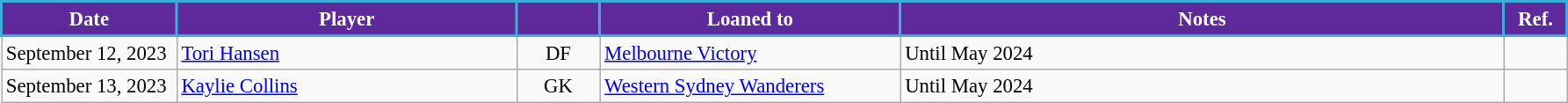<table class="wikitable" style="text-align:left; font-size:95%;">
<tr>
<th style="background:#5E299A; color:white; border:2px solid #3aadd9; width:125px;">Date</th>
<th style="background:#5E299A; color:white; border:2px solid #3aadd9; width:250px;">Player</th>
<th style="background:#5E299A; color:white; border:2px solid #3aadd9; width:55px;"></th>
<th style="background:#5E299A; color:white; border:2px solid #3aadd9; width:220px;">Loaned to</th>
<th style="background:#5E299A; color:white; border:2px solid #3aadd9; width:450px;">Notes</th>
<th style="background:#5E299A; color:white; border:2px solid #3aadd9; width:40px;">Ref.</th>
</tr>
<tr>
<td>September 12, 2023</td>
<td> <a href='#'>Tori Hansen</a></td>
<td style="text-align: center;">DF</td>
<td> <a href='#'>Melbourne Victory</a></td>
<td>Until May 2024</td>
<td></td>
</tr>
<tr>
<td>September 13, 2023</td>
<td> <a href='#'>Kaylie Collins</a></td>
<td style="text-align: center;">GK</td>
<td> <a href='#'>Western Sydney Wanderers</a></td>
<td>Until May 2024</td>
<td></td>
</tr>
</table>
